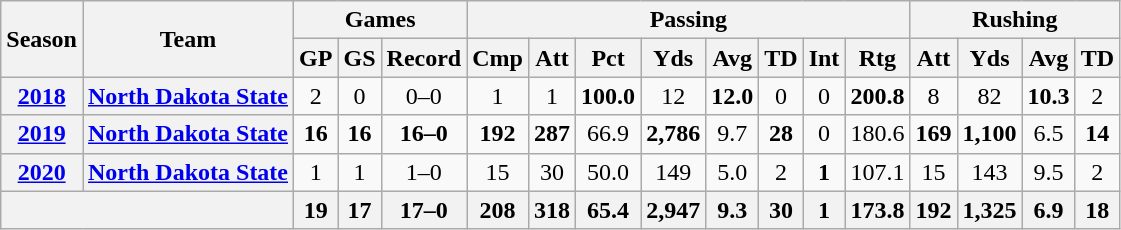<table class="wikitable" style="text-align:center;">
<tr>
<th rowspan="2">Season</th>
<th rowspan="2">Team</th>
<th colspan="3">Games</th>
<th colspan="8">Passing</th>
<th colspan="4">Rushing</th>
</tr>
<tr>
<th>GP</th>
<th>GS</th>
<th>Record</th>
<th>Cmp</th>
<th>Att</th>
<th>Pct</th>
<th>Yds</th>
<th>Avg</th>
<th>TD</th>
<th>Int</th>
<th>Rtg</th>
<th>Att</th>
<th>Yds</th>
<th>Avg</th>
<th>TD</th>
</tr>
<tr>
<th><a href='#'>2018</a></th>
<th><a href='#'>North Dakota State</a></th>
<td>2</td>
<td>0</td>
<td>0–0</td>
<td>1</td>
<td>1</td>
<td><strong>100.0</strong></td>
<td>12</td>
<td><strong>12.0</strong></td>
<td>0</td>
<td>0</td>
<td><strong>200.8</strong></td>
<td>8</td>
<td>82</td>
<td><strong>10.3</strong></td>
<td>2</td>
</tr>
<tr>
<th><a href='#'>2019</a></th>
<th><a href='#'>North Dakota State</a></th>
<td><strong>16</strong></td>
<td><strong>16</strong></td>
<td><strong>16–0</strong></td>
<td><strong>192</strong></td>
<td><strong>287</strong></td>
<td>66.9</td>
<td><strong>2,786</strong></td>
<td>9.7</td>
<td><strong>28</strong></td>
<td>0</td>
<td>180.6</td>
<td><strong>169</strong></td>
<td><strong>1,100</strong></td>
<td>6.5</td>
<td><strong>14</strong></td>
</tr>
<tr>
<th><a href='#'>2020</a></th>
<th><a href='#'>North Dakota State</a></th>
<td>1</td>
<td>1</td>
<td>1–0</td>
<td>15</td>
<td>30</td>
<td>50.0</td>
<td>149</td>
<td>5.0</td>
<td>2</td>
<td><strong>1</strong></td>
<td>107.1</td>
<td>15</td>
<td>143</td>
<td>9.5</td>
<td>2</td>
</tr>
<tr>
<th colspan="2"></th>
<th>19</th>
<th>17</th>
<th>17–0</th>
<th>208</th>
<th>318</th>
<th>65.4</th>
<th>2,947</th>
<th>9.3</th>
<th>30</th>
<th>1</th>
<th>173.8</th>
<th>192</th>
<th>1,325</th>
<th>6.9</th>
<th>18</th>
</tr>
</table>
